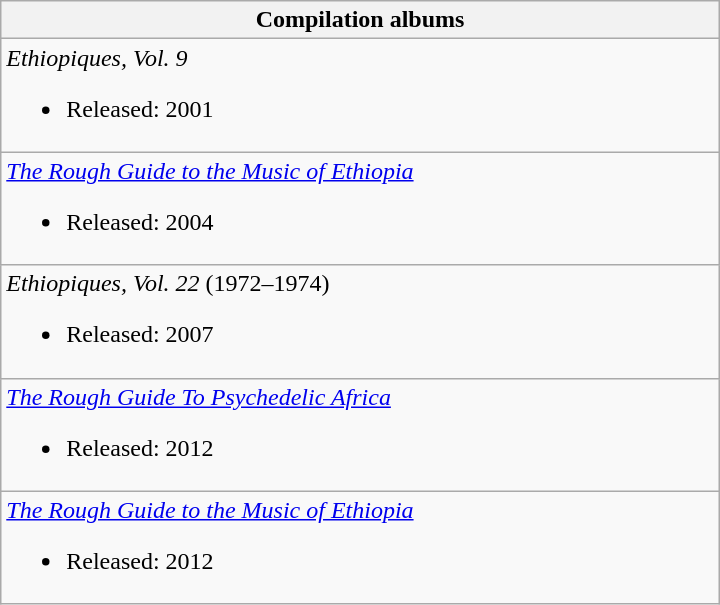<table class="wikitable" style=width:30em>
<tr>
<th>Compilation albums</th>
</tr>
<tr>
<td><em>Ethiopiques, Vol. 9</em><br><ul><li>Released: 2001</li></ul></td>
</tr>
<tr>
<td><em><a href='#'>The Rough Guide to the Music of Ethiopia</a></em><br><ul><li>Released: 2004</li></ul></td>
</tr>
<tr>
<td><em>Ethiopiques, Vol. 22</em> (1972–1974)<br><ul><li>Released: 2007</li></ul></td>
</tr>
<tr>
<td><em><a href='#'>The Rough Guide To Psychedelic Africa</a></em><br><ul><li>Released: 2012</li></ul></td>
</tr>
<tr>
<td><em><a href='#'>The Rough Guide to the Music of Ethiopia</a></em><br><ul><li>Released: 2012</li></ul></td>
</tr>
</table>
